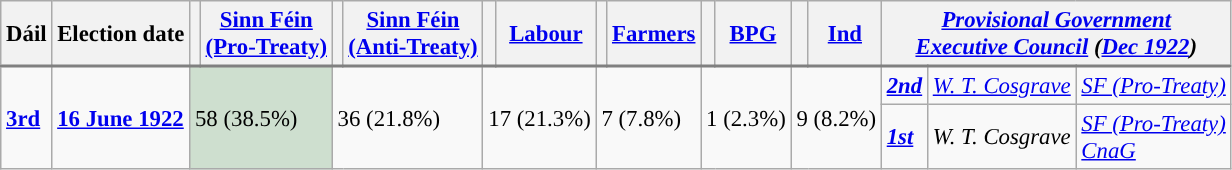<table class = "wikitable" style="font-size:95%;">
<tr style="text-align: center; background: #efefefefefef; border-bottom: 2px solid gray;">
<th>Dáil</th>
<th>Election date</th>
<th style="background-color: "></th>
<th><a href='#'>Sinn Féin<br>(Pro-Treaty)</a></th>
<th style="background-color: "></th>
<th><a href='#'>Sinn Féin<br>(Anti-Treaty)</a></th>
<th style="background-color: "></th>
<th><a href='#'>Labour</a></th>
<th style="background-color: "></th>
<th><a href='#'>Farmers</a></th>
<th style="background-color: "></th>
<th><a href='#'>BPG</a></th>
<th style="background-color: "></th>
<th><a href='#'>Ind</a></th>
<th colspan=3><em><a href='#'>Provisional Government</a><br><a href='#'>Executive Council</a> (<a href='#'>Dec 1922</a>)</em></th>
</tr>
<tr>
<td rowspan=2><strong><a href='#'>3rd</a></strong></td>
<td rowspan=2><strong><a href='#'>16 June 1922</a></strong></td>
<td rowspan=2 colspan=2 style="background-color: #CEDFCF">58 (38.5%)</td>
<td rowspan=2 colspan=2>36 (21.8%)</td>
<td rowspan=2 colspan=2>17 (21.3%)</td>
<td rowspan=2 colspan=2>7 (7.8%)</td>
<td rowspan=2 colspan=2>1 (2.3%)</td>
<td rowspan=2 colspan=2>9 (8.2%)</td>
<td><a href='#'><strong><em>2nd</em></strong></a></td>
<td><em><a href='#'>W. T. Cosgrave</a></em></td>
<td><a href='#'><em>SF (Pro-Treaty)</em></a></td>
</tr>
<tr>
<td><a href='#'><strong><em>1st</em></strong></a></td>
<td><em>W. T. Cosgrave</em></td>
<td><em><a href='#'>SF (Pro-Treaty)</a><br><a href='#'>CnaG</a></em></td>
</tr>
</table>
